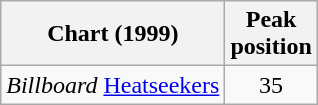<table class="wikitable">
<tr>
<th>Chart (1999)</th>
<th>Peak<br>position</th>
</tr>
<tr>
<td><em>Billboard</em> <a href='#'>Heatseekers</a></td>
<td align="center">35</td>
</tr>
</table>
